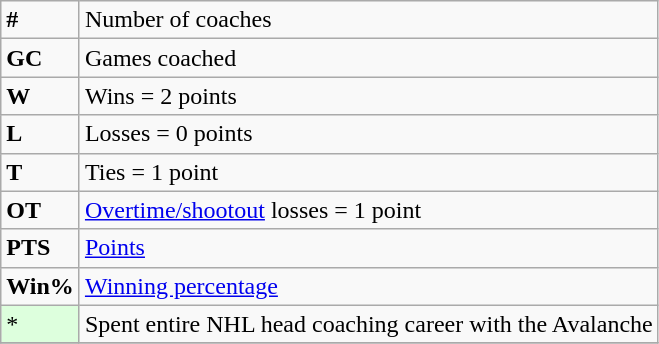<table class="wikitable">
<tr>
<td><strong>#</strong></td>
<td>Number of coaches</td>
</tr>
<tr>
<td><strong>GC</strong></td>
<td>Games coached</td>
</tr>
<tr>
<td><strong>W</strong></td>
<td>Wins = 2 points</td>
</tr>
<tr>
<td><strong>L</strong></td>
<td>Losses = 0 points</td>
</tr>
<tr>
<td><strong>T</strong></td>
<td>Ties = 1 point</td>
</tr>
<tr>
<td><strong>OT</strong></td>
<td><a href='#'>Overtime/shootout</a> losses = 1 point</td>
</tr>
<tr>
<td><strong>PTS</strong></td>
<td><a href='#'>Points</a></td>
</tr>
<tr>
<td><strong>Win%</strong></td>
<td><a href='#'>Winning percentage</a></td>
</tr>
<tr>
<td style="background-color:#ddffdd">*</td>
<td>Spent entire NHL head coaching career with the Avalanche</td>
</tr>
<tr>
</tr>
</table>
